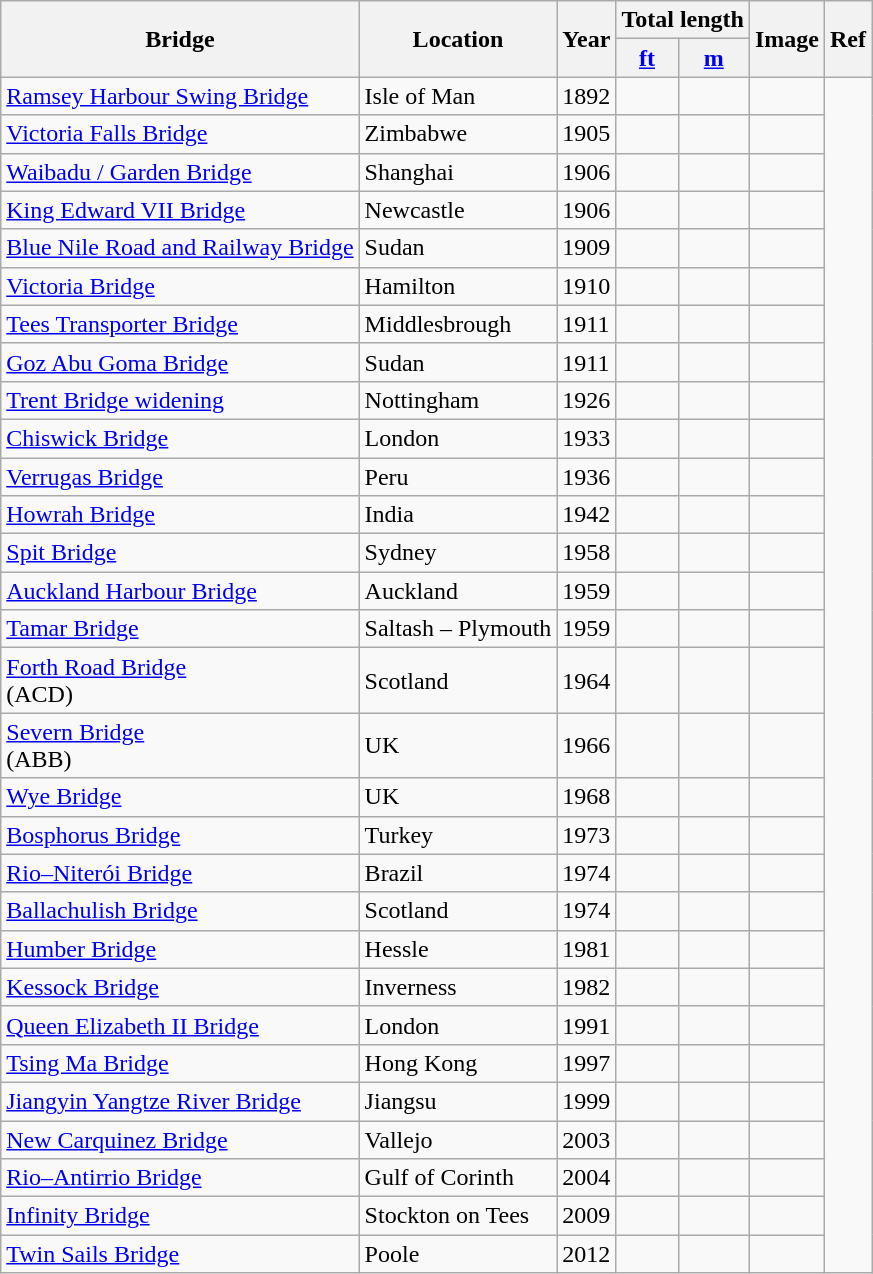<table class="wikitable sortable">
<tr>
<th rowspan=2>Bridge</th>
<th rowspan=2>Location</th>
<th rowspan=2>Year</th>
<th colspan=2>Total length</th>
<th rowspan=2>Image</th>
<th rowspan=2>Ref</th>
</tr>
<tr>
<th><a href='#'>ft</a></th>
<th><a href='#'>m</a></th>
</tr>
<tr>
<td><a href='#'>Ramsey Harbour Swing Bridge</a></td>
<td>Isle of Man</td>
<td>1892</td>
<td></td>
<td></td>
<td></td>
</tr>
<tr>
<td><a href='#'>Victoria Falls Bridge</a></td>
<td>Zim­babwe</td>
<td>1905</td>
<td></td>
<td></td>
<td></td>
</tr>
<tr>
<td><a href='#'>Waibadu / Garden Bridge</a></td>
<td>Shanghai</td>
<td>1906</td>
<td></td>
<td></td>
<td></td>
</tr>
<tr>
<td><a href='#'>King Edward VII Bridge</a></td>
<td>New­castle</td>
<td>1906</td>
<td></td>
<td></td>
<td></td>
</tr>
<tr>
<td><a href='#'>Blue Nile Road and Railway Bridge</a></td>
<td>Sudan</td>
<td>1909</td>
<td></td>
<td></td>
<td></td>
</tr>
<tr>
<td><a href='#'>Victoria Bridge</a></td>
<td>Hamilton</td>
<td>1910</td>
<td></td>
<td></td>
<td></td>
</tr>
<tr>
<td><a href='#'>Tees Trans­porter Bridge</a></td>
<td>Middle­sbrough</td>
<td>1911</td>
<td></td>
<td></td>
<td></td>
</tr>
<tr>
<td><a href='#'>Goz Abu Goma Bridge</a></td>
<td>Sudan</td>
<td>1911</td>
<td></td>
<td></td>
<td></td>
</tr>
<tr>
<td><a href='#'>Trent Bridge widening</a></td>
<td>Nott­ingham</td>
<td>1926</td>
<td></td>
<td></td>
<td></td>
</tr>
<tr>
<td><a href='#'>Chiswick Bridge</a></td>
<td>London</td>
<td>1933</td>
<td></td>
<td></td>
<td></td>
</tr>
<tr>
<td><a href='#'>Verrugas Bridge</a></td>
<td>Peru</td>
<td>1936</td>
<td></td>
<td></td>
<td></td>
</tr>
<tr>
<td><a href='#'>Howrah Bridge</a></td>
<td>India</td>
<td>1942</td>
<td></td>
<td></td>
<td></td>
</tr>
<tr>
<td><a href='#'>Spit Bridge</a></td>
<td>Sydney</td>
<td>1958</td>
<td></td>
<td></td>
<td></td>
</tr>
<tr>
<td><a href='#'>Auckland Harbour Bridge</a></td>
<td>Auckland</td>
<td>1959</td>
<td></td>
<td></td>
<td></td>
</tr>
<tr>
<td><a href='#'>Tamar Bridge</a></td>
<td>Saltash – Plymouth</td>
<td>1959</td>
<td></td>
<td></td>
<td></td>
</tr>
<tr>
<td><a href='#'>Forth Road Bridge</a><br>(ACD)</td>
<td>Scotland</td>
<td>1964</td>
<td></td>
<td></td>
<td></td>
</tr>
<tr>
<td><a href='#'>Severn Bridge</a><br>(ABB)</td>
<td>UK</td>
<td>1966</td>
<td></td>
<td></td>
<td></td>
</tr>
<tr>
<td><a href='#'>Wye Bridge</a></td>
<td>UK</td>
<td>1968</td>
<td></td>
<td></td>
<td></td>
</tr>
<tr>
<td><a href='#'>Bos­phorus Bridge</a></td>
<td>Turkey</td>
<td>1973</td>
<td></td>
<td></td>
<td></td>
</tr>
<tr>
<td><a href='#'>Rio–Niterói Bridge</a></td>
<td>Brazil</td>
<td>1974</td>
<td></td>
<td></td>
<td></td>
</tr>
<tr>
<td><a href='#'>Balla­chulish Bridge</a></td>
<td>Scotland</td>
<td>1974</td>
<td></td>
<td></td>
<td></td>
</tr>
<tr>
<td><a href='#'>Humber Bridge</a></td>
<td>Hessle</td>
<td>1981</td>
<td></td>
<td></td>
<td></td>
</tr>
<tr>
<td><a href='#'>Kessock Bridge</a></td>
<td>Inver­ness</td>
<td>1982</td>
<td></td>
<td></td>
<td></td>
</tr>
<tr>
<td><a href='#'>Queen Elizabeth II Bridge</a></td>
<td>London</td>
<td>1991</td>
<td></td>
<td></td>
<td></td>
</tr>
<tr>
<td><a href='#'>Tsing Ma Bridge</a></td>
<td>Hong Kong</td>
<td>1997</td>
<td></td>
<td></td>
<td></td>
</tr>
<tr>
<td><a href='#'>Jiangyin Yangtze River Bridge</a></td>
<td>Jiangsu</td>
<td>1999</td>
<td></td>
<td></td>
<td></td>
</tr>
<tr>
<td><a href='#'>New Carquinez Bridge</a></td>
<td>Vallejo</td>
<td>2003</td>
<td></td>
<td></td>
<td></td>
</tr>
<tr>
<td><a href='#'>Rio–Antirrio Bridge</a></td>
<td>Gulf of Corinth</td>
<td>2004</td>
<td></td>
<td></td>
<td></td>
</tr>
<tr>
<td><a href='#'>Infinity Bridge</a></td>
<td>Stockton on Tees</td>
<td>2009</td>
<td></td>
<td></td>
<td></td>
</tr>
<tr>
<td><a href='#'>Twin Sails Bridge</a></td>
<td>Poole</td>
<td>2012</td>
<td></td>
<td></td>
<td></td>
</tr>
</table>
